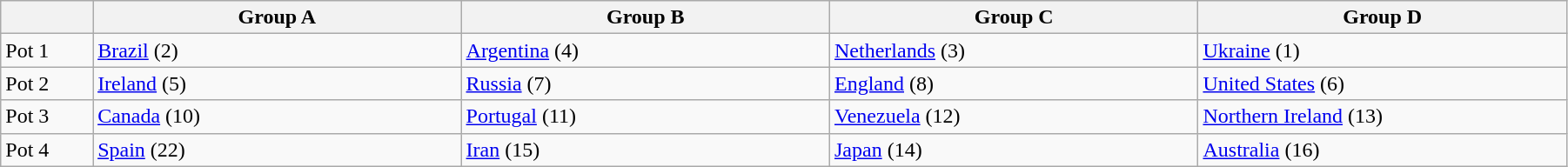<table class="wikitable" style="width:95%">
<tr>
<th width=5%></th>
<th width=20%><strong>Group A</strong></th>
<th width=20%><strong>Group B</strong></th>
<th width=20%><strong>Group C</strong></th>
<th width=20%><strong>Group D</strong></th>
</tr>
<tr>
<td>Pot 1</td>
<td> <a href='#'>Brazil</a> (2)</td>
<td> <a href='#'>Argentina</a> (4)</td>
<td> <a href='#'>Netherlands</a> (3)</td>
<td> <a href='#'>Ukraine</a> (1)</td>
</tr>
<tr>
<td>Pot 2</td>
<td> <a href='#'>Ireland</a> (5)</td>
<td> <a href='#'>Russia</a> (7)</td>
<td> <a href='#'>England</a> (8)</td>
<td> <a href='#'>United States</a> (6)</td>
</tr>
<tr>
<td>Pot 3</td>
<td> <a href='#'>Canada</a> (10)</td>
<td> <a href='#'>Portugal</a> (11)</td>
<td> <a href='#'>Venezuela</a> (12)</td>
<td> <a href='#'>Northern Ireland</a> (13)</td>
</tr>
<tr>
<td>Pot 4</td>
<td> <a href='#'>Spain</a> (22)</td>
<td> <a href='#'>Iran</a> (15)</td>
<td> <a href='#'>Japan</a> (14)</td>
<td> <a href='#'>Australia</a> (16)</td>
</tr>
</table>
